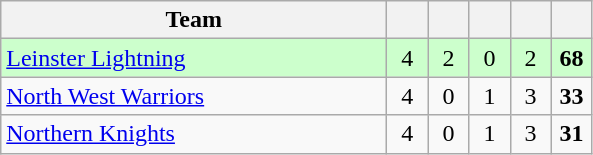<table class="wikitable" style="text-align:center">
<tr>
<th style="width:250px">Team</th>
<th width="20"></th>
<th width="20"></th>
<th width="20"></th>
<th width="20"></th>
<th width="20"></th>
</tr>
<tr style="background:#cfc">
<td style="text-align:left;"><a href='#'>Leinster Lightning</a></td>
<td>4</td>
<td>2</td>
<td>0</td>
<td>2</td>
<td><strong>68</strong></td>
</tr>
<tr>
<td style="text-align:left;"><a href='#'>North West Warriors</a></td>
<td>4</td>
<td>0</td>
<td>1</td>
<td>3</td>
<td><strong>33</strong></td>
</tr>
<tr>
<td style="text-align:left;"><a href='#'>Northern Knights</a></td>
<td>4</td>
<td>0</td>
<td>1</td>
<td>3</td>
<td><strong>31</strong></td>
</tr>
</table>
